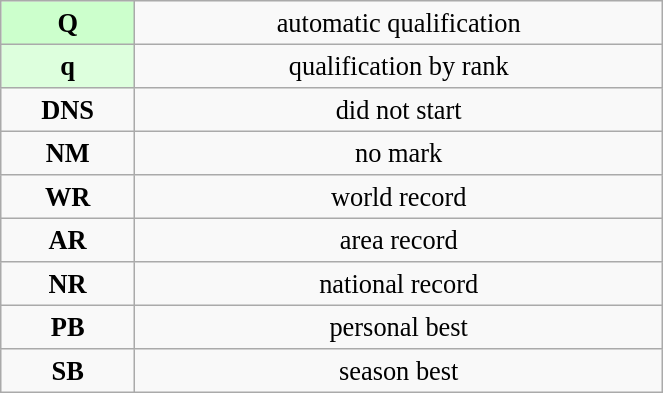<table class="wikitable" style=" text-align:center; font-size:110%;" width="35%">
<tr>
<td bgcolor="ccffcc"><strong>Q</strong></td>
<td>automatic qualification</td>
</tr>
<tr>
<td bgcolor="ddffdd"><strong>q</strong></td>
<td>qualification by rank</td>
</tr>
<tr>
<td><strong>DNS</strong></td>
<td>did not start</td>
</tr>
<tr>
<td><strong>NM</strong></td>
<td>no mark</td>
</tr>
<tr>
<td><strong>WR</strong></td>
<td>world record</td>
</tr>
<tr>
<td><strong>AR</strong></td>
<td>area record</td>
</tr>
<tr>
<td><strong>NR</strong></td>
<td>national record</td>
</tr>
<tr>
<td><strong>PB</strong></td>
<td>personal best</td>
</tr>
<tr>
<td><strong>SB</strong></td>
<td>season best</td>
</tr>
</table>
